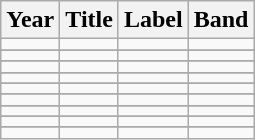<table class="wikitable">
<tr>
<th>Year</th>
<th>Title</th>
<th>Label</th>
<th>Band</th>
</tr>
<tr>
<td></td>
<td></td>
<td></td>
<td></td>
</tr>
<tr>
</tr>
<tr>
<td></td>
<td></td>
<td></td>
<td></td>
</tr>
<tr>
</tr>
<tr>
<td></td>
<td></td>
<td></td>
<td></td>
</tr>
<tr>
</tr>
<tr>
<td></td>
<td></td>
<td></td>
<td></td>
</tr>
<tr>
</tr>
<tr>
<td></td>
<td></td>
<td></td>
<td></td>
</tr>
<tr>
</tr>
<tr>
<td></td>
<td></td>
<td></td>
<td></td>
</tr>
<tr>
</tr>
<tr>
<td></td>
<td></td>
<td></td>
<td></td>
</tr>
<tr>
</tr>
<tr>
<td></td>
<td></td>
<td></td>
<td></td>
</tr>
<tr>
</tr>
<tr>
<td></td>
<td></td>
<td></td>
<td></td>
</tr>
</table>
